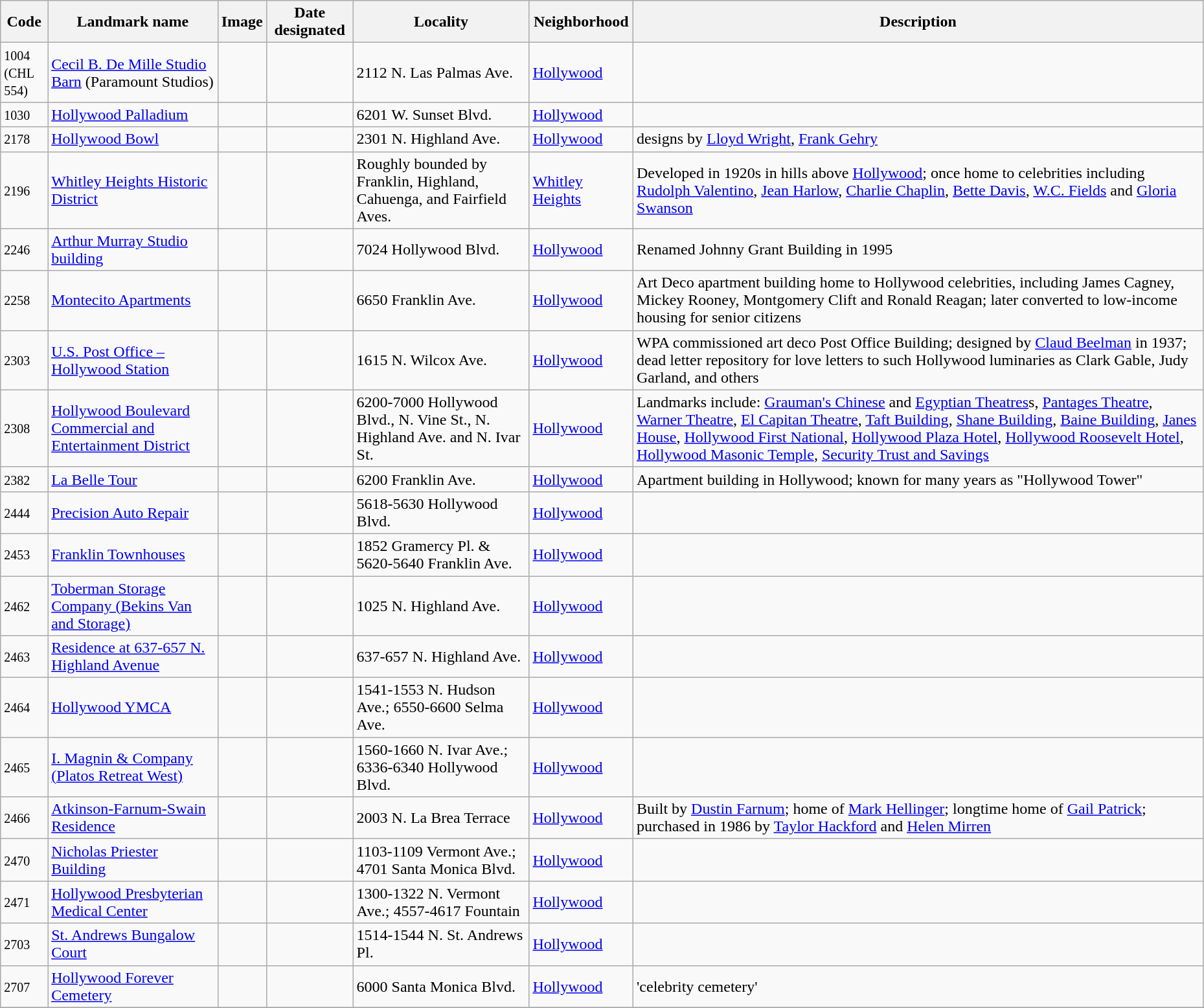<table class="wikitable sortable" style="width:98%">
<tr>
<th><strong>Code</strong></th>
<th><strong>Landmark name</strong></th>
<th class="unsortable" ><strong>Image</strong></th>
<th><strong>Date designated</strong></th>
<th><strong>Locality</strong></th>
<th><strong>Neighborhood</strong></th>
<th class="unsortable" ><strong>Description</strong></th>
</tr>
<tr>
<td><small>1004<br>(CHL 554)</small></td>
<td><a href='#'>Cecil B. De Mille Studio Barn</a> (Paramount Studios)</td>
<td></td>
<td></td>
<td>2112 N. Las Palmas Ave.<br><small></small></td>
<td><a href='#'>Hollywood</a></td>
<td></td>
</tr>
<tr>
<td><small>1030</small></td>
<td><a href='#'>Hollywood Palladium</a></td>
<td></td>
<td></td>
<td>6201 W. Sunset Blvd.<br><small></small></td>
<td><a href='#'>Hollywood</a></td>
<td></td>
</tr>
<tr>
<td><small>2178</small></td>
<td><a href='#'>Hollywood Bowl</a></td>
<td></td>
<td></td>
<td>2301 N. Highland Ave.<br><small></small></td>
<td><a href='#'>Hollywood</a></td>
<td>designs by <a href='#'>Lloyd Wright</a>, <a href='#'>Frank Gehry</a></td>
</tr>
<tr>
<td><small>2196</small></td>
<td><a href='#'>Whitley Heights Historic District</a></td>
<td></td>
<td></td>
<td>Roughly bounded by Franklin, Highland, Cahuenga, and Fairfield Aves.<br><small></small></td>
<td><a href='#'>Whitley Heights</a></td>
<td>Developed in 1920s in hills above <a href='#'>Hollywood</a>; once home to celebrities including <a href='#'>Rudolph Valentino</a>, <a href='#'>Jean Harlow</a>, <a href='#'>Charlie Chaplin</a>, <a href='#'>Bette Davis</a>, <a href='#'>W.C. Fields</a> and <a href='#'>Gloria Swanson</a></td>
</tr>
<tr>
<td><small>2246</small></td>
<td><a href='#'>Arthur Murray Studio building</a></td>
<td></td>
<td></td>
<td>7024 Hollywood Blvd.</td>
<td><a href='#'>Hollywood</a></td>
<td>Renamed Johnny Grant Building in 1995</td>
</tr>
<tr>
<td><small>2258</small></td>
<td><a href='#'>Montecito Apartments</a></td>
<td></td>
<td></td>
<td>6650 Franklin Ave.<br><small></small></td>
<td><a href='#'>Hollywood</a></td>
<td>Art Deco apartment building home to Hollywood celebrities, including James Cagney, Mickey Rooney, Montgomery Clift and Ronald Reagan; later converted to low-income housing for senior citizens</td>
</tr>
<tr>
<td><small>2303</small></td>
<td><a href='#'>U.S. Post Office – Hollywood Station</a></td>
<td></td>
<td></td>
<td>1615 N. Wilcox Ave.<br><small></small></td>
<td><a href='#'>Hollywood</a></td>
<td>WPA commissioned art deco Post Office Building; designed by <a href='#'>Claud Beelman</a> in 1937; dead letter repository for love letters to such Hollywood luminaries as Clark Gable, Judy Garland, and others</td>
</tr>
<tr>
<td><small>2308</small></td>
<td><a href='#'>Hollywood Boulevard Commercial and Entertainment District</a></td>
<td></td>
<td></td>
<td>6200-7000 Hollywood Blvd., N. Vine St., N. Highland Ave. and N. Ivar St.<br><small></small></td>
<td><a href='#'>Hollywood</a></td>
<td>Landmarks include: <a href='#'>Grauman's Chinese</a> and <a href='#'>Egyptian Theatres</a>s, <a href='#'>Pantages Theatre</a>, <a href='#'>Warner Theatre</a>, <a href='#'>El Capitan Theatre</a>, <a href='#'>Taft Building</a>, <a href='#'>Shane Building</a>, <a href='#'>Baine Building</a>, <a href='#'>Janes House</a>, <a href='#'>Hollywood First National</a>, <a href='#'>Hollywood Plaza Hotel</a>, <a href='#'>Hollywood Roosevelt Hotel</a>, <a href='#'>Hollywood Masonic Temple</a>, <a href='#'>Security Trust and Savings</a></td>
</tr>
<tr>
<td><small>2382</small></td>
<td><a href='#'>La Belle Tour</a></td>
<td></td>
<td></td>
<td>6200 Franklin Ave.<br><small></small></td>
<td><a href='#'>Hollywood</a></td>
<td>Apartment building in Hollywood; known for many years as "Hollywood Tower"</td>
</tr>
<tr>
<td><small>2444</small></td>
<td><a href='#'>Precision Auto Repair</a></td>
<td></td>
<td></td>
<td>5618-5630 Hollywood Blvd.</td>
<td><a href='#'>Hollywood</a></td>
<td></td>
</tr>
<tr>
<td><small>2453</small></td>
<td><a href='#'>Franklin Townhouses</a></td>
<td></td>
<td></td>
<td>1852 Gramercy Pl. & 5620-5640 Franklin Ave.</td>
<td><a href='#'>Hollywood</a></td>
<td></td>
</tr>
<tr>
<td><small>2462</small></td>
<td><a href='#'>Toberman Storage Company (Bekins Van and Storage)</a></td>
<td></td>
<td></td>
<td>1025 N. Highland Ave.</td>
<td><a href='#'>Hollywood</a></td>
<td></td>
</tr>
<tr>
<td><small>2463</small></td>
<td><a href='#'>Residence at 637-657 N. Highland Avenue</a></td>
<td></td>
<td></td>
<td>637-657 N. Highland Ave.</td>
<td><a href='#'>Hollywood</a></td>
<td></td>
</tr>
<tr>
<td><small>2464</small></td>
<td><a href='#'>Hollywood YMCA</a></td>
<td></td>
<td></td>
<td>1541-1553 N. Hudson Ave.; 6550-6600 Selma Ave.</td>
<td><a href='#'>Hollywood</a></td>
<td></td>
</tr>
<tr>
<td><small>2465</small></td>
<td><a href='#'>I. Magnin & Company (Platos Retreat West)</a></td>
<td></td>
<td></td>
<td>1560-1660 N. Ivar Ave.; 6336-6340 Hollywood Blvd.</td>
<td><a href='#'>Hollywood</a></td>
<td></td>
</tr>
<tr>
<td><small>2466</small></td>
<td><a href='#'>Atkinson-Farnum-Swain Residence</a></td>
<td></td>
<td></td>
<td>2003 N. La Brea Terrace</td>
<td><a href='#'>Hollywood</a></td>
<td>Built by <a href='#'>Dustin Farnum</a>; home of <a href='#'>Mark Hellinger</a>; longtime home of <a href='#'>Gail Patrick</a>; purchased in 1986 by <a href='#'>Taylor Hackford</a> and <a href='#'>Helen Mirren</a></td>
</tr>
<tr>
<td><small>2470</small></td>
<td><a href='#'>Nicholas Priester Building</a></td>
<td></td>
<td></td>
<td>1103-1109 Vermont Ave.; 4701 Santa Monica Blvd.</td>
<td><a href='#'>Hollywood</a></td>
<td></td>
</tr>
<tr>
<td><small>2471</small></td>
<td><a href='#'>Hollywood Presbyterian Medical Center</a></td>
<td></td>
<td></td>
<td>1300-1322 N. Vermont Ave.; 4557-4617 Fountain<br><small></small></td>
<td><a href='#'>Hollywood</a></td>
<td></td>
</tr>
<tr>
<td><small>2703</small></td>
<td><a href='#'>St. Andrews Bungalow Court</a></td>
<td></td>
<td></td>
<td>1514-1544 N. St. Andrews Pl.</td>
<td><a href='#'>Hollywood</a></td>
<td></td>
</tr>
<tr>
<td><small>2707</small></td>
<td><a href='#'>Hollywood Forever Cemetery</a></td>
<td></td>
<td></td>
<td>6000 Santa Monica Blvd.<br><small></small></td>
<td><a href='#'>Hollywood</a></td>
<td>'celebrity cemetery'</td>
</tr>
<tr>
</tr>
</table>
